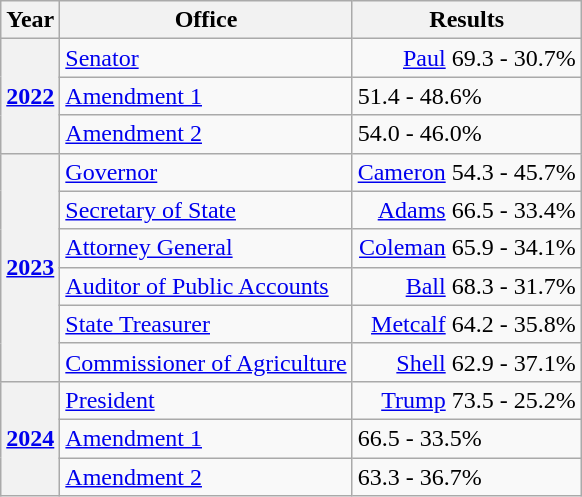<table class=wikitable>
<tr>
<th>Year</th>
<th>Office</th>
<th>Results</th>
</tr>
<tr>
<th rowspan=3><a href='#'>2022</a></th>
<td><a href='#'>Senator</a></td>
<td align="right" ><a href='#'>Paul</a> 69.3 - 30.7%</td>
</tr>
<tr>
<td><a href='#'>Amendment 1</a></td>
<td> 51.4 - 48.6%</td>
</tr>
<tr>
<td><a href='#'>Amendment 2</a></td>
<td> 54.0 - 46.0%</td>
</tr>
<tr>
<th rowspan=6><a href='#'>2023</a></th>
<td><a href='#'>Governor</a></td>
<td align="right" ><a href='#'>Cameron</a> 54.3 - 45.7%</td>
</tr>
<tr>
<td><a href='#'>Secretary of State</a></td>
<td align="right" ><a href='#'>Adams</a> 66.5 - 33.4%</td>
</tr>
<tr>
<td><a href='#'>Attorney General</a></td>
<td align="right" ><a href='#'>Coleman</a> 65.9 - 34.1%</td>
</tr>
<tr>
<td><a href='#'>Auditor of Public Accounts</a></td>
<td align="right" ><a href='#'>Ball</a> 68.3 - 31.7%</td>
</tr>
<tr>
<td><a href='#'>State Treasurer</a></td>
<td align="right" ><a href='#'>Metcalf</a> 64.2 - 35.8%</td>
</tr>
<tr>
<td><a href='#'>Commissioner of Agriculture</a></td>
<td align="right" ><a href='#'>Shell</a> 62.9 - 37.1%</td>
</tr>
<tr>
<th rowspan=3><a href='#'>2024</a></th>
<td><a href='#'>President</a></td>
<td align="right" ><a href='#'>Trump</a> 73.5 - 25.2%</td>
</tr>
<tr>
<td><a href='#'>Amendment 1</a></td>
<td> 66.5 - 33.5%</td>
</tr>
<tr>
<td><a href='#'>Amendment 2</a></td>
<td> 63.3 - 36.7%</td>
</tr>
</table>
